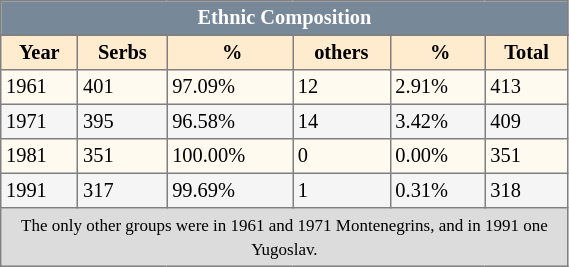<table border="2" cellspacing="0" cellpadding="3" rules="all" width="30%" style="clear:all; margin:5px 0 0em 0em; border-style: solid; border-width: 1px; border-collapse:collapse; font-size:85%; empty-cells:show">
<tr>
<td colspan="12" align=center style="background:#778899; color:white"><strong>Ethnic Composition</strong></td>
</tr>
<tr>
</tr>
<tr bgcolor="#FFEBCD">
<th>Year</th>
<th>Serbs</th>
<th> %</th>
<th>others</th>
<th> %</th>
<th>Total</th>
</tr>
<tr bgcolor="#fffaf0">
<td>1961</td>
<td>401</td>
<td>97.09%</td>
<td>12</td>
<td>2.91%</td>
<td>413</td>
</tr>
<tr bgcolor="#f5f5f5">
<td>1971</td>
<td>395</td>
<td>96.58%</td>
<td>14</td>
<td>3.42%</td>
<td>409</td>
</tr>
<tr bgcolor="#fffaf0">
<td>1981</td>
<td>351</td>
<td>100.00%</td>
<td>0</td>
<td>0.00%</td>
<td>351</td>
</tr>
<tr bgcolor="#f5f5f5">
<td>1991</td>
<td>317</td>
<td>99.69%</td>
<td>1</td>
<td>0.31%</td>
<td>318</td>
</tr>
<tr>
<td colspan="14" align=center style="background:#dcdcdc;"><small>The only other groups were in 1961 and 1971 Montenegrins, and in 1991 one Yugoslav.</small></td>
</tr>
</table>
